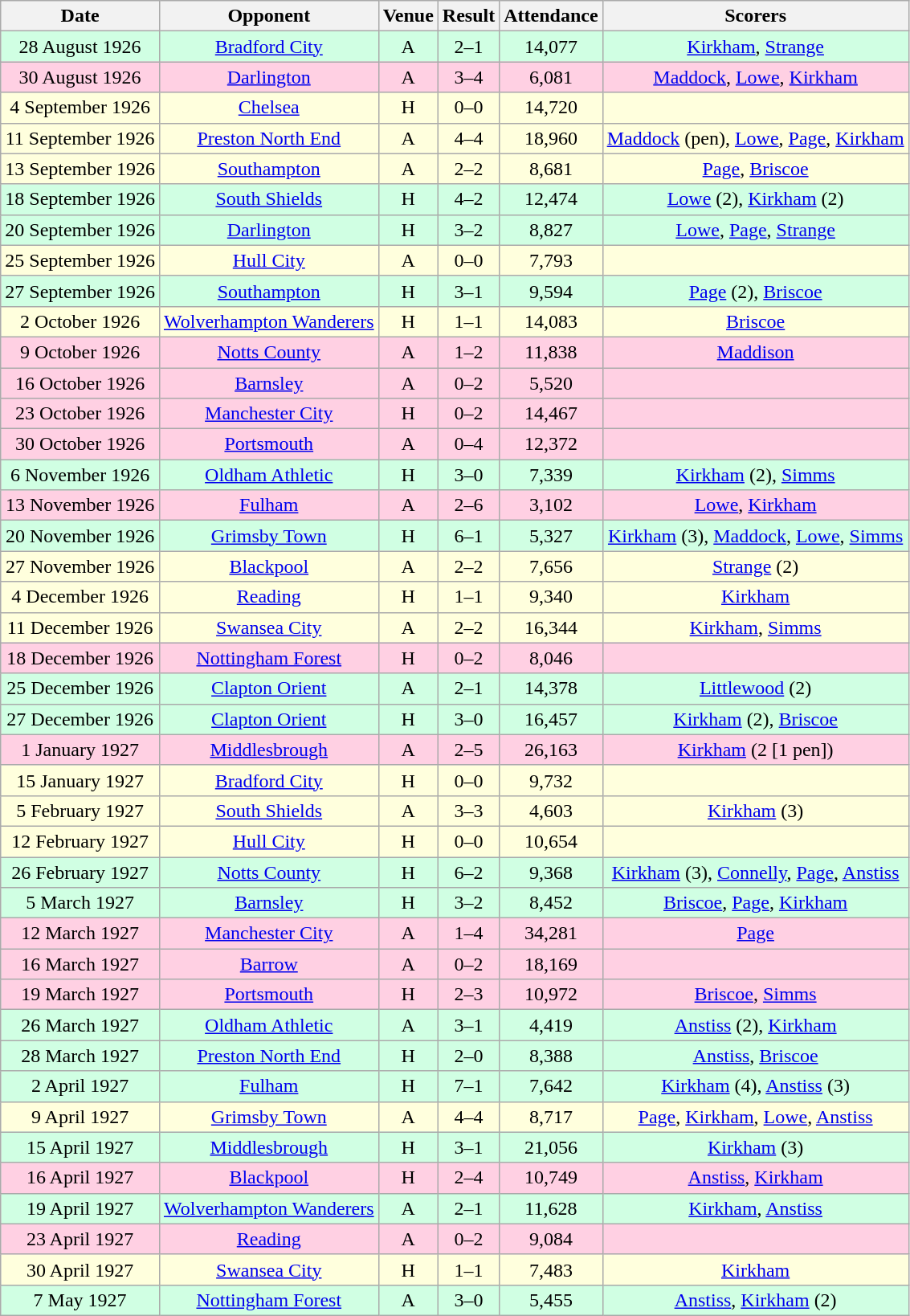<table class="wikitable sortable" style="font-size:100%; text-align:center">
<tr>
<th>Date</th>
<th>Opponent</th>
<th>Venue</th>
<th>Result</th>
<th>Attendance</th>
<th>Scorers</th>
</tr>
<tr style="background-color: #d0ffe3;">
<td>28 August 1926</td>
<td><a href='#'>Bradford City</a></td>
<td>A</td>
<td>2–1</td>
<td>14,077</td>
<td><a href='#'>Kirkham</a>, <a href='#'>Strange</a></td>
</tr>
<tr style="background-color: #ffd0e3;">
<td>30 August 1926</td>
<td><a href='#'>Darlington</a></td>
<td>A</td>
<td>3–4</td>
<td>6,081</td>
<td><a href='#'>Maddock</a>, <a href='#'>Lowe</a>, <a href='#'>Kirkham</a></td>
</tr>
<tr style="background-color: #ffffdd;">
<td>4 September 1926</td>
<td><a href='#'>Chelsea</a></td>
<td>H</td>
<td>0–0</td>
<td>14,720</td>
<td></td>
</tr>
<tr style="background-color: #ffffdd;">
<td>11 September 1926</td>
<td><a href='#'>Preston North End</a></td>
<td>A</td>
<td>4–4</td>
<td>18,960</td>
<td><a href='#'>Maddock</a> (pen), <a href='#'>Lowe</a>, <a href='#'>Page</a>, <a href='#'>Kirkham</a></td>
</tr>
<tr style="background-color: #ffffdd;">
<td>13 September 1926</td>
<td><a href='#'>Southampton</a></td>
<td>A</td>
<td>2–2</td>
<td>8,681</td>
<td><a href='#'>Page</a>, <a href='#'>Briscoe</a></td>
</tr>
<tr style="background-color: #d0ffe3;">
<td>18 September 1926</td>
<td><a href='#'>South Shields</a></td>
<td>H</td>
<td>4–2</td>
<td>12,474</td>
<td><a href='#'>Lowe</a> (2), <a href='#'>Kirkham</a> (2)</td>
</tr>
<tr style="background-color: #d0ffe3;">
<td>20 September 1926</td>
<td><a href='#'>Darlington</a></td>
<td>H</td>
<td>3–2</td>
<td>8,827</td>
<td><a href='#'>Lowe</a>, <a href='#'>Page</a>, <a href='#'>Strange</a></td>
</tr>
<tr style="background-color: #ffffdd;">
<td>25 September 1926</td>
<td><a href='#'>Hull City</a></td>
<td>A</td>
<td>0–0</td>
<td>7,793</td>
<td></td>
</tr>
<tr style="background-color: #d0ffe3;">
<td>27 September 1926</td>
<td><a href='#'>Southampton</a></td>
<td>H</td>
<td>3–1</td>
<td>9,594</td>
<td><a href='#'>Page</a> (2), <a href='#'>Briscoe</a></td>
</tr>
<tr style="background-color: #ffffdd;">
<td>2 October 1926</td>
<td><a href='#'>Wolverhampton Wanderers</a></td>
<td>H</td>
<td>1–1</td>
<td>14,083</td>
<td><a href='#'>Briscoe</a></td>
</tr>
<tr style="background-color: #ffd0e3;">
<td>9 October 1926</td>
<td><a href='#'>Notts County</a></td>
<td>A</td>
<td>1–2</td>
<td>11,838</td>
<td><a href='#'>Maddison</a></td>
</tr>
<tr style="background-color: #ffd0e3;">
<td>16 October 1926</td>
<td><a href='#'>Barnsley</a></td>
<td>A</td>
<td>0–2</td>
<td>5,520</td>
<td></td>
</tr>
<tr style="background-color: #ffd0e3;">
<td>23 October 1926</td>
<td><a href='#'>Manchester City</a></td>
<td>H</td>
<td>0–2</td>
<td>14,467</td>
<td></td>
</tr>
<tr style="background-color: #ffd0e3;">
<td>30 October 1926</td>
<td><a href='#'>Portsmouth</a></td>
<td>A</td>
<td>0–4</td>
<td>12,372</td>
<td></td>
</tr>
<tr style="background-color: #d0ffe3;">
<td>6 November 1926</td>
<td><a href='#'>Oldham Athletic</a></td>
<td>H</td>
<td>3–0</td>
<td>7,339</td>
<td><a href='#'>Kirkham</a> (2), <a href='#'>Simms</a></td>
</tr>
<tr style="background-color: #ffd0e3;">
<td>13 November 1926</td>
<td><a href='#'>Fulham</a></td>
<td>A</td>
<td>2–6</td>
<td>3,102</td>
<td><a href='#'>Lowe</a>, <a href='#'>Kirkham</a></td>
</tr>
<tr style="background-color: #d0ffe3;">
<td>20 November 1926</td>
<td><a href='#'>Grimsby Town</a></td>
<td>H</td>
<td>6–1</td>
<td>5,327</td>
<td><a href='#'>Kirkham</a> (3), <a href='#'>Maddock</a>, <a href='#'>Lowe</a>, <a href='#'>Simms</a></td>
</tr>
<tr style="background-color: #ffffdd;">
<td>27 November 1926</td>
<td><a href='#'>Blackpool</a></td>
<td>A</td>
<td>2–2</td>
<td>7,656</td>
<td><a href='#'>Strange</a> (2)</td>
</tr>
<tr style="background-color: #ffffdd;">
<td>4 December 1926</td>
<td><a href='#'>Reading</a></td>
<td>H</td>
<td>1–1</td>
<td>9,340</td>
<td><a href='#'>Kirkham</a></td>
</tr>
<tr style="background-color: #ffffdd;">
<td>11 December 1926</td>
<td><a href='#'>Swansea City</a></td>
<td>A</td>
<td>2–2</td>
<td>16,344</td>
<td><a href='#'>Kirkham</a>, <a href='#'>Simms</a></td>
</tr>
<tr style="background-color: #ffd0e3;">
<td>18 December 1926</td>
<td><a href='#'>Nottingham Forest</a></td>
<td>H</td>
<td>0–2</td>
<td>8,046</td>
<td></td>
</tr>
<tr style="background-color: #d0ffe3;">
<td>25 December 1926</td>
<td><a href='#'>Clapton Orient</a></td>
<td>A</td>
<td>2–1</td>
<td>14,378</td>
<td><a href='#'>Littlewood</a> (2)</td>
</tr>
<tr style="background-color: #d0ffe3;">
<td>27 December 1926</td>
<td><a href='#'>Clapton Orient</a></td>
<td>H</td>
<td>3–0</td>
<td>16,457</td>
<td><a href='#'>Kirkham</a> (2), <a href='#'>Briscoe</a></td>
</tr>
<tr style="background-color: #ffd0e3;">
<td>1 January 1927</td>
<td><a href='#'>Middlesbrough</a></td>
<td>A</td>
<td>2–5</td>
<td>26,163</td>
<td><a href='#'>Kirkham</a> (2 [1 pen])</td>
</tr>
<tr style="background-color: #ffffdd;">
<td>15 January 1927</td>
<td><a href='#'>Bradford City</a></td>
<td>H</td>
<td>0–0</td>
<td>9,732</td>
<td></td>
</tr>
<tr style="background-color: #ffffdd;">
<td>5 February 1927</td>
<td><a href='#'>South Shields</a></td>
<td>A</td>
<td>3–3</td>
<td>4,603</td>
<td><a href='#'>Kirkham</a> (3)</td>
</tr>
<tr style="background-color: #ffffdd;">
<td>12 February 1927</td>
<td><a href='#'>Hull City</a></td>
<td>H</td>
<td>0–0</td>
<td>10,654</td>
<td></td>
</tr>
<tr style="background-color: #d0ffe3;">
<td>26 February 1927</td>
<td><a href='#'>Notts County</a></td>
<td>H</td>
<td>6–2</td>
<td>9,368</td>
<td><a href='#'>Kirkham</a> (3), <a href='#'>Connelly</a>, <a href='#'>Page</a>, <a href='#'>Anstiss</a></td>
</tr>
<tr style="background-color: #d0ffe3;">
<td>5 March 1927</td>
<td><a href='#'>Barnsley</a></td>
<td>H</td>
<td>3–2</td>
<td>8,452</td>
<td><a href='#'>Briscoe</a>, <a href='#'>Page</a>, <a href='#'>Kirkham</a></td>
</tr>
<tr style="background-color: #ffd0e3;">
<td>12 March 1927</td>
<td><a href='#'>Manchester City</a></td>
<td>A</td>
<td>1–4</td>
<td>34,281</td>
<td><a href='#'>Page</a></td>
</tr>
<tr style="background-color: #ffd0e3;">
<td>16 March 1927</td>
<td><a href='#'>Barrow</a></td>
<td>A</td>
<td>0–2</td>
<td>18,169</td>
<td></td>
</tr>
<tr style="background-color: #ffd0e3;">
<td>19 March 1927</td>
<td><a href='#'>Portsmouth</a></td>
<td>H</td>
<td>2–3</td>
<td>10,972</td>
<td><a href='#'>Briscoe</a>, <a href='#'>Simms</a></td>
</tr>
<tr style="background-color: #d0ffe3;">
<td>26 March 1927</td>
<td><a href='#'>Oldham Athletic</a></td>
<td>A</td>
<td>3–1</td>
<td>4,419</td>
<td><a href='#'>Anstiss</a> (2), <a href='#'>Kirkham</a></td>
</tr>
<tr style="background-color: #d0ffe3;">
<td>28 March 1927</td>
<td><a href='#'>Preston North End</a></td>
<td>H</td>
<td>2–0</td>
<td>8,388</td>
<td><a href='#'>Anstiss</a>, <a href='#'>Briscoe</a></td>
</tr>
<tr style="background-color: #d0ffe3;">
<td>2 April 1927</td>
<td><a href='#'>Fulham</a></td>
<td>H</td>
<td>7–1</td>
<td>7,642</td>
<td><a href='#'>Kirkham</a> (4), <a href='#'>Anstiss</a> (3)</td>
</tr>
<tr style="background-color: #ffffdd;">
<td>9 April 1927</td>
<td><a href='#'>Grimsby Town</a></td>
<td>A</td>
<td>4–4</td>
<td>8,717</td>
<td><a href='#'>Page</a>, <a href='#'>Kirkham</a>, <a href='#'>Lowe</a>, <a href='#'>Anstiss</a></td>
</tr>
<tr style="background-color: #d0ffe3;">
<td>15 April 1927</td>
<td><a href='#'>Middlesbrough</a></td>
<td>H</td>
<td>3–1</td>
<td>21,056</td>
<td><a href='#'>Kirkham</a> (3)</td>
</tr>
<tr style="background-color: #ffd0e3;">
<td>16 April 1927</td>
<td><a href='#'>Blackpool</a></td>
<td>H</td>
<td>2–4</td>
<td>10,749</td>
<td><a href='#'>Anstiss</a>, <a href='#'>Kirkham</a></td>
</tr>
<tr style="background-color: #d0ffe3;">
<td>19 April 1927</td>
<td><a href='#'>Wolverhampton Wanderers</a></td>
<td>A</td>
<td>2–1</td>
<td>11,628</td>
<td><a href='#'>Kirkham</a>, <a href='#'>Anstiss</a></td>
</tr>
<tr style="background-color: #ffd0e3;">
<td>23 April 1927</td>
<td><a href='#'>Reading</a></td>
<td>A</td>
<td>0–2</td>
<td>9,084</td>
<td></td>
</tr>
<tr style="background-color: #ffffdd;">
<td>30 April 1927</td>
<td><a href='#'>Swansea City</a></td>
<td>H</td>
<td>1–1</td>
<td>7,483</td>
<td><a href='#'>Kirkham</a></td>
</tr>
<tr style="background-color: #d0ffe3;">
<td>7 May 1927</td>
<td><a href='#'>Nottingham Forest</a></td>
<td>A</td>
<td>3–0</td>
<td>5,455</td>
<td><a href='#'>Anstiss</a>, <a href='#'>Kirkham</a> (2)</td>
</tr>
</table>
